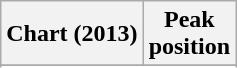<table class="wikitable sortable">
<tr>
<th>Chart (2013)</th>
<th>Peak<br>position</th>
</tr>
<tr>
</tr>
<tr>
</tr>
</table>
